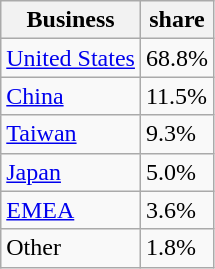<table class="wikitable floatright">
<tr>
<th>Business</th>
<th>share</th>
</tr>
<tr>
<td><a href='#'>United States</a></td>
<td>68.8%</td>
</tr>
<tr>
<td><a href='#'>China</a></td>
<td>11.5%</td>
</tr>
<tr>
<td><a href='#'>Taiwan</a></td>
<td>9.3%</td>
</tr>
<tr>
<td><a href='#'>Japan</a></td>
<td>5.0%</td>
</tr>
<tr>
<td><a href='#'>EMEA</a></td>
<td>3.6%</td>
</tr>
<tr>
<td>Other</td>
<td>1.8%</td>
</tr>
</table>
